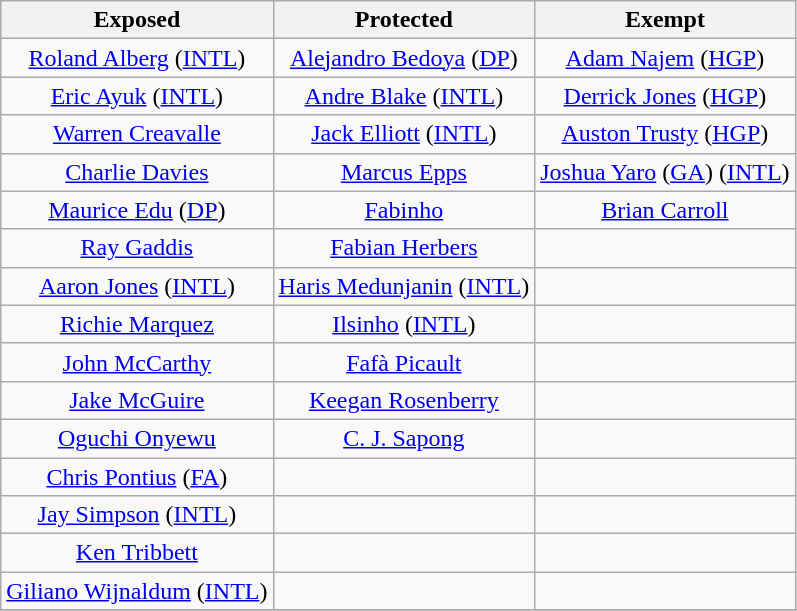<table class="wikitable" style="text-align:center">
<tr>
<th>Exposed</th>
<th>Protected</th>
<th>Exempt</th>
</tr>
<tr>
<td><a href='#'>Roland Alberg</a> (<a href='#'>INTL</a>)</td>
<td><a href='#'>Alejandro Bedoya</a> (<a href='#'>DP</a>)</td>
<td><a href='#'>Adam Najem</a> (<a href='#'>HGP</a>)</td>
</tr>
<tr>
<td><a href='#'>Eric Ayuk</a> (<a href='#'>INTL</a>)</td>
<td><a href='#'>Andre Blake</a> (<a href='#'>INTL</a>)</td>
<td><a href='#'>Derrick Jones</a> (<a href='#'>HGP</a>)</td>
</tr>
<tr>
<td><a href='#'>Warren Creavalle</a></td>
<td><a href='#'>Jack Elliott</a> (<a href='#'>INTL</a>)</td>
<td><a href='#'>Auston Trusty</a> (<a href='#'>HGP</a>)</td>
</tr>
<tr>
<td><a href='#'>Charlie Davies</a></td>
<td><a href='#'>Marcus Epps</a></td>
<td><a href='#'>Joshua Yaro</a> (<a href='#'>GA</a>) (<a href='#'>INTL</a>)</td>
</tr>
<tr>
<td><a href='#'>Maurice Edu</a> (<a href='#'>DP</a>)</td>
<td><a href='#'>Fabinho</a></td>
<td><a href='#'>Brian Carroll</a></td>
</tr>
<tr>
<td><a href='#'>Ray Gaddis</a></td>
<td><a href='#'>Fabian Herbers</a></td>
<td></td>
</tr>
<tr>
<td><a href='#'>Aaron Jones</a> (<a href='#'>INTL</a>)</td>
<td><a href='#'>Haris Medunjanin</a> (<a href='#'>INTL</a>)</td>
<td></td>
</tr>
<tr>
<td><a href='#'>Richie Marquez</a></td>
<td><a href='#'>Ilsinho</a> (<a href='#'>INTL</a>)</td>
<td></td>
</tr>
<tr>
<td><a href='#'>John McCarthy</a></td>
<td><a href='#'>Fafà Picault</a></td>
<td></td>
</tr>
<tr>
<td><a href='#'>Jake McGuire</a></td>
<td><a href='#'>Keegan Rosenberry</a></td>
<td></td>
</tr>
<tr>
<td><a href='#'>Oguchi Onyewu</a></td>
<td><a href='#'>C. J. Sapong</a></td>
<td></td>
</tr>
<tr>
<td><a href='#'>Chris Pontius</a> (<a href='#'>FA</a>)</td>
<td></td>
<td></td>
</tr>
<tr>
<td><a href='#'>Jay Simpson</a> (<a href='#'>INTL</a>)</td>
<td></td>
<td></td>
</tr>
<tr>
<td><a href='#'>Ken Tribbett</a></td>
<td></td>
<td></td>
</tr>
<tr>
<td><a href='#'>Giliano Wijnaldum</a> (<a href='#'>INTL</a>)</td>
<td></td>
<td></td>
</tr>
<tr>
</tr>
</table>
